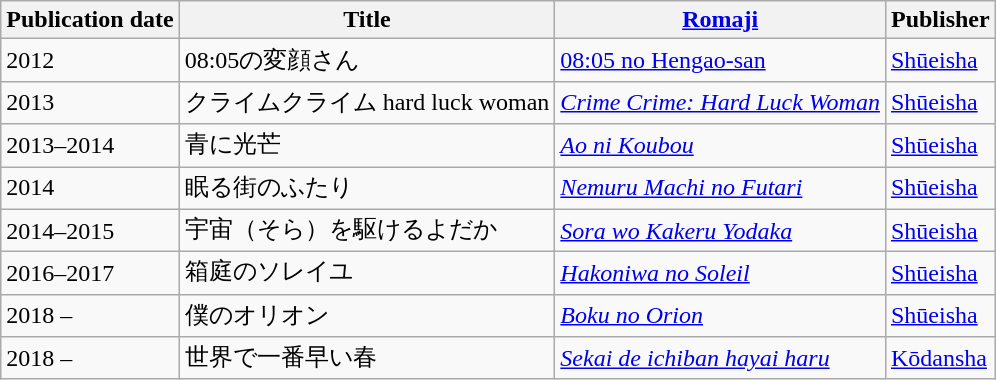<table class="wikitable sortable">
<tr>
<th>Publication date</th>
<th>Title</th>
<th><a href='#'>Romaji</a></th>
<th>Publisher</th>
</tr>
<tr>
<td>2012</td>
<td>08:05の変顔さん</td>
<td><a href='#'>08:05 no Hengao-san</a></td>
<td><a href='#'>Shūeisha</a></td>
</tr>
<tr>
<td>2013</td>
<td>クライムクライム hard luck woman</td>
<td><em><a href='#'>Crime Crime: Hard Luck Woman</a></em></td>
<td><a href='#'>Shūeisha</a></td>
</tr>
<tr>
<td>2013–2014</td>
<td>青に光芒</td>
<td><em><a href='#'>Ao ni Koubou</a></em></td>
<td><a href='#'>Shūeisha</a></td>
</tr>
<tr>
<td>2014</td>
<td>眠る街のふたり</td>
<td><em><a href='#'>Nemuru Machi no Futari</a></em></td>
<td><a href='#'>Shūeisha</a></td>
</tr>
<tr>
<td>2014–2015</td>
<td>宇宙（そら）を駆けるよだか</td>
<td><em><a href='#'>Sora wo Kakeru Yodaka</a></em></td>
<td><a href='#'>Shūeisha</a></td>
</tr>
<tr>
<td>2016–2017</td>
<td>箱庭のソレイユ</td>
<td><em><a href='#'>Hakoniwa no Soleil</a></em></td>
<td><a href='#'>Shūeisha</a></td>
</tr>
<tr>
<td>2018 –</td>
<td>僕のオリオン</td>
<td><em><a href='#'>Boku no Orion</a></em></td>
<td><a href='#'>Shūeisha</a></td>
</tr>
<tr>
<td>2018 –</td>
<td>世界で一番早い春</td>
<td><em><a href='#'>Sekai de ichiban hayai haru</a></em></td>
<td><a href='#'>Kōdansha</a></td>
</tr>
</table>
